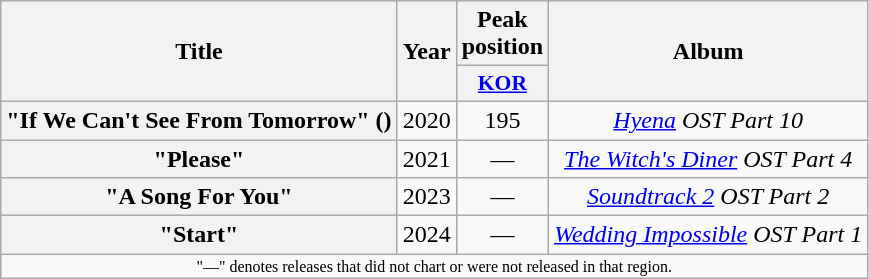<table class="wikitable plainrowheaders" style="text-align:center">
<tr>
<th scope="col" rowspan="2">Title</th>
<th scope="col" rowspan="2">Year</th>
<th scope="col">Peak position</th>
<th scope="col" rowspan="2">Album</th>
</tr>
<tr>
<th scope="col" style="width:3em;font-size:90%"><a href='#'>KOR</a><br></th>
</tr>
<tr>
<th scope="row">"If We Can't See From Tomorrow" ()</th>
<td>2020</td>
<td>195</td>
<td><em><a href='#'>Hyena</a> OST Part 10</em></td>
</tr>
<tr>
<th scope="row">"Please"</th>
<td>2021</td>
<td>—</td>
<td><em><a href='#'>The Witch's Diner</a> OST Part 4</em></td>
</tr>
<tr>
<th scope="row">"A Song For You"</th>
<td>2023</td>
<td>—</td>
<td><em><a href='#'>Soundtrack 2</a> OST Part 2</em></td>
</tr>
<tr>
<th scope="row">"Start"</th>
<td>2024</td>
<td>—</td>
<td><em><a href='#'>Wedding Impossible</a> OST Part 1</em></td>
</tr>
<tr>
<td colspan="6" style="font-size:8pt">"—" denotes releases that did not chart or were not released in that region.</td>
</tr>
</table>
